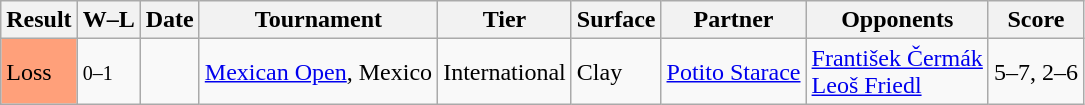<table class="sortable wikitable">
<tr>
<th>Result</th>
<th class="unsortable">W–L</th>
<th>Date</th>
<th>Tournament</th>
<th>Tier</th>
<th>Surface</th>
<th>Partner</th>
<th>Opponents</th>
<th class="unsortable">Score</th>
</tr>
<tr>
<td bgcolor=FFA07A>Loss</td>
<td><small>0–1</small></td>
<td><a href='#'></a></td>
<td><a href='#'>Mexican Open</a>, Mexico</td>
<td>International</td>
<td>Clay</td>
<td> <a href='#'>Potito Starace</a></td>
<td> <a href='#'>František Čermák</a><br> <a href='#'>Leoš Friedl</a></td>
<td>5–7, 2–6</td>
</tr>
</table>
